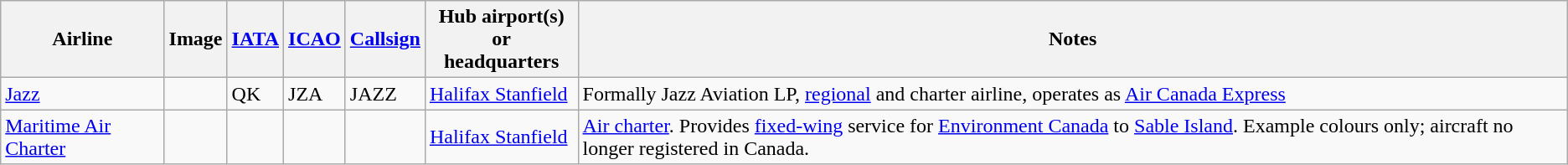<table class="wikitable sortable" style="border: 0; cellpadding: 2; cellspacing: 3;">
<tr style="vertical-align:middle;">
<th>Airline</th>
<th>Image</th>
<th><a href='#'>IATA</a></th>
<th><a href='#'>ICAO</a></th>
<th><a href='#'>Callsign</a></th>
<th>Hub airport(s) or<br>headquarters</th>
<th class="unsortable">Notes</th>
</tr>
<tr>
<td><a href='#'>Jazz</a></td>
<td></td>
<td>QK</td>
<td>JZA</td>
<td>JAZZ</td>
<td><a href='#'>Halifax Stanfield</a></td>
<td>Formally Jazz Aviation LP, <a href='#'>regional</a> and charter airline, operates as <a href='#'>Air Canada Express</a></td>
</tr>
<tr>
<td><a href='#'>Maritime Air Charter</a></td>
<td></td>
<td></td>
<td></td>
<td></td>
<td><a href='#'>Halifax Stanfield</a></td>
<td><a href='#'>Air charter</a>. Provides <a href='#'>fixed-wing</a> service for <a href='#'>Environment Canada</a> to <a href='#'>Sable Island</a>. Example colours only; aircraft no longer registered in Canada.</td>
</tr>
</table>
